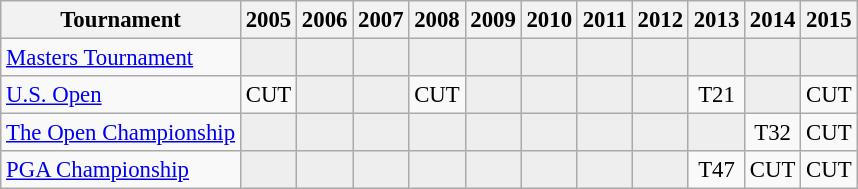<table class="wikitable" style="font-size:95%;text-align:center;">
<tr>
<th>Tournament</th>
<th>2005</th>
<th>2006</th>
<th>2007</th>
<th>2008</th>
<th>2009</th>
<th>2010</th>
<th>2011</th>
<th>2012</th>
<th>2013</th>
<th>2014</th>
<th>2015</th>
</tr>
<tr>
<td align=left><a href='#'>Masters Tournament</a></td>
<td style="background:#eeeeee;"></td>
<td style="background:#eeeeee;"></td>
<td style="background:#eeeeee;"></td>
<td style="background:#eeeeee;"></td>
<td style="background:#eeeeee;"></td>
<td style="background:#eeeeee;"></td>
<td style="background:#eeeeee;"></td>
<td style="background:#eeeeee;"></td>
<td style="background:#eeeeee;"></td>
<td style="background:#eeeeee;"></td>
<td style="background:#eeeeee;"></td>
</tr>
<tr>
<td align=left><a href='#'>U.S. Open</a></td>
<td>CUT</td>
<td style="background:#eeeeee;"></td>
<td style="background:#eeeeee;"></td>
<td>CUT</td>
<td style="background:#eeeeee;"></td>
<td style="background:#eeeeee;"></td>
<td style="background:#eeeeee;"></td>
<td style="background:#eeeeee;"></td>
<td>T21</td>
<td style="background:#eeeeee;"></td>
<td>CUT</td>
</tr>
<tr>
<td align=left><a href='#'>The Open Championship</a></td>
<td style="background:#eeeeee;"></td>
<td style="background:#eeeeee;"></td>
<td style="background:#eeeeee;"></td>
<td style="background:#eeeeee;"></td>
<td style="background:#eeeeee;"></td>
<td style="background:#eeeeee;"></td>
<td style="background:#eeeeee;"></td>
<td style="background:#eeeeee;"></td>
<td style="background:#eeeeee;"></td>
<td>T32</td>
<td>CUT</td>
</tr>
<tr>
<td align=left><a href='#'>PGA Championship</a></td>
<td style="background:#eeeeee;"></td>
<td style="background:#eeeeee;"></td>
<td style="background:#eeeeee;"></td>
<td style="background:#eeeeee;"></td>
<td style="background:#eeeeee;"></td>
<td style="background:#eeeeee;"></td>
<td style="background:#eeeeee;"></td>
<td style="background:#eeeeee;"></td>
<td>T47</td>
<td>CUT</td>
<td>CUT</td>
</tr>
</table>
